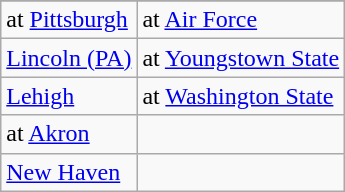<table class="wikitable">
<tr>
</tr>
<tr>
<td>at <a href='#'>Pittsburgh</a></td>
<td>at <a href='#'>Air Force</a></td>
</tr>
<tr>
<td><a href='#'>Lincoln (PA)</a></td>
<td>at <a href='#'>Youngstown State</a></td>
</tr>
<tr>
<td><a href='#'>Lehigh</a></td>
<td>at <a href='#'>Washington State</a></td>
</tr>
<tr>
<td>at <a href='#'>Akron</a></td>
<td></td>
</tr>
<tr>
<td><a href='#'>New Haven</a></td>
<td></td>
</tr>
</table>
